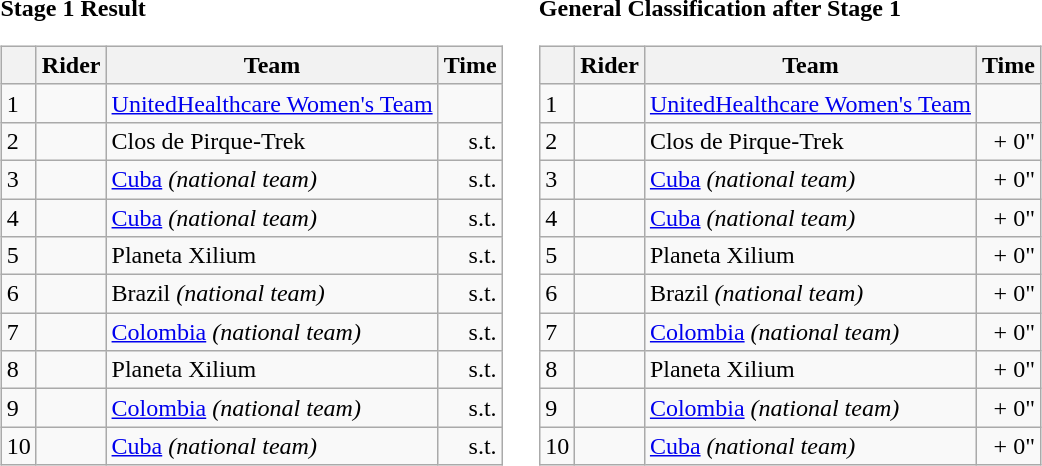<table>
<tr>
<td><strong>Stage 1 Result</strong><br><table class="wikitable">
<tr>
<th></th>
<th>Rider</th>
<th>Team</th>
<th>Time</th>
</tr>
<tr>
<td>1</td>
<td></td>
<td><a href='#'>UnitedHealthcare Women's Team</a></td>
<td align="right"></td>
</tr>
<tr>
<td>2</td>
<td></td>
<td>Clos de Pirque-Trek</td>
<td align="right">s.t.</td>
</tr>
<tr>
<td>3</td>
<td></td>
<td><a href='#'>Cuba</a> <em>(national team)</em></td>
<td align="right">s.t.</td>
</tr>
<tr>
<td>4</td>
<td></td>
<td><a href='#'>Cuba</a> <em>(national team)</em></td>
<td align="right">s.t.</td>
</tr>
<tr>
<td>5</td>
<td></td>
<td>Planeta Xilium</td>
<td align="right">s.t.</td>
</tr>
<tr>
<td>6</td>
<td></td>
<td>Brazil <em>(national team)</em></td>
<td align="right">s.t.</td>
</tr>
<tr>
<td>7</td>
<td></td>
<td><a href='#'>Colombia</a> <em>(national team)</em></td>
<td align="right">s.t.</td>
</tr>
<tr>
<td>8</td>
<td></td>
<td>Planeta Xilium</td>
<td align="right">s.t.</td>
</tr>
<tr>
<td>9</td>
<td></td>
<td><a href='#'>Colombia</a> <em>(national team)</em></td>
<td align="right">s.t.</td>
</tr>
<tr>
<td>10</td>
<td></td>
<td><a href='#'>Cuba</a> <em>(national team)</em></td>
<td align="right">s.t.</td>
</tr>
</table>
</td>
<td></td>
<td><strong>General Classification after Stage 1</strong><br><table class="wikitable">
<tr>
<th></th>
<th>Rider</th>
<th>Team</th>
<th>Time</th>
</tr>
<tr>
<td>1</td>
<td> </td>
<td><a href='#'>UnitedHealthcare Women's Team</a></td>
<td align="right"></td>
</tr>
<tr>
<td>2</td>
<td></td>
<td>Clos de Pirque-Trek</td>
<td align="right">+ 0"</td>
</tr>
<tr>
<td>3</td>
<td></td>
<td><a href='#'>Cuba</a> <em>(national team)</em></td>
<td align="right">+ 0"</td>
</tr>
<tr>
<td>4</td>
<td> </td>
<td><a href='#'>Cuba</a> <em>(national team)</em></td>
<td align="right">+ 0"</td>
</tr>
<tr>
<td>5</td>
<td> </td>
<td>Planeta Xilium</td>
<td align="right">+ 0"</td>
</tr>
<tr>
<td>6</td>
<td></td>
<td>Brazil <em>(national team)</em></td>
<td align="right">+ 0"</td>
</tr>
<tr>
<td>7</td>
<td></td>
<td><a href='#'>Colombia</a> <em>(national team)</em></td>
<td align="right">+ 0"</td>
</tr>
<tr>
<td>8</td>
<td></td>
<td>Planeta Xilium</td>
<td align="right">+ 0"</td>
</tr>
<tr>
<td>9</td>
<td></td>
<td><a href='#'>Colombia</a> <em>(national team)</em></td>
<td align="right">+ 0"</td>
</tr>
<tr>
<td>10</td>
<td></td>
<td><a href='#'>Cuba</a> <em>(national team)</em></td>
<td align="right">+ 0"</td>
</tr>
</table>
</td>
</tr>
</table>
